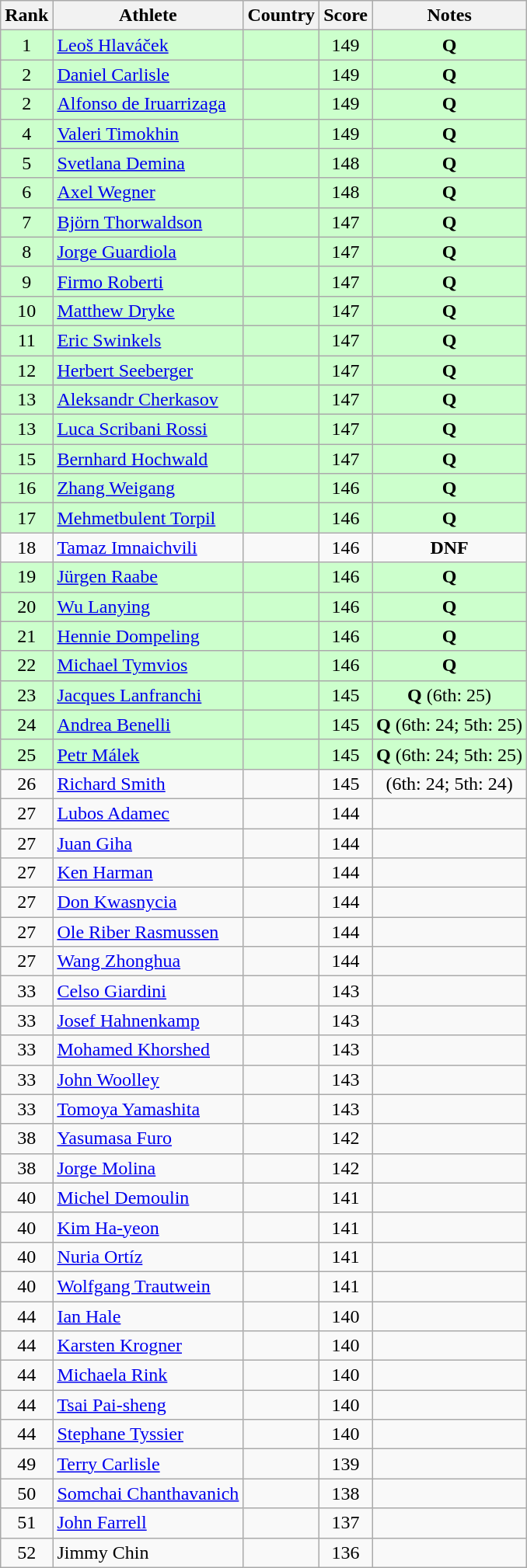<table class="wikitable sortable" style="text-align: center">
<tr>
<th>Rank</th>
<th>Athlete</th>
<th>Country</th>
<th>Score</th>
<th>Notes</th>
</tr>
<tr bgcolor=#ccffcc>
<td>1</td>
<td align=left><a href='#'>Leoš Hlaváček</a></td>
<td align=left></td>
<td>149</td>
<td><strong>Q</strong></td>
</tr>
<tr bgcolor=#ccffcc>
<td>2</td>
<td align=left><a href='#'>Daniel Carlisle</a></td>
<td align=left></td>
<td>149</td>
<td><strong>Q</strong></td>
</tr>
<tr bgcolor=#ccffcc>
<td>2</td>
<td align=left><a href='#'>Alfonso de Iruarrizaga</a></td>
<td align=left></td>
<td>149</td>
<td><strong>Q</strong></td>
</tr>
<tr bgcolor=#ccffcc>
<td>4</td>
<td align=left><a href='#'>Valeri Timokhin</a></td>
<td align=left></td>
<td>149</td>
<td><strong>Q</strong></td>
</tr>
<tr bgcolor=#ccffcc>
<td>5</td>
<td align=left><a href='#'>Svetlana Demina</a></td>
<td align=left></td>
<td>148</td>
<td><strong>Q</strong></td>
</tr>
<tr bgcolor=#ccffcc>
<td>6</td>
<td align=left><a href='#'>Axel Wegner</a></td>
<td align=left></td>
<td>148</td>
<td><strong>Q</strong></td>
</tr>
<tr bgcolor=#ccffcc>
<td>7</td>
<td align=left><a href='#'>Björn Thorwaldson</a></td>
<td align=left></td>
<td>147</td>
<td><strong>Q</strong></td>
</tr>
<tr bgcolor=#ccffcc>
<td>8</td>
<td align=left><a href='#'>Jorge Guardiola</a></td>
<td align=left></td>
<td>147</td>
<td><strong>Q</strong></td>
</tr>
<tr bgcolor=#ccffcc>
<td>9</td>
<td align=left><a href='#'>Firmo Roberti</a></td>
<td align=left></td>
<td>147</td>
<td><strong>Q</strong></td>
</tr>
<tr bgcolor=#ccffcc>
<td>10</td>
<td align=left><a href='#'>Matthew Dryke</a></td>
<td align=left></td>
<td>147</td>
<td><strong>Q</strong></td>
</tr>
<tr bgcolor=#ccffcc>
<td>11</td>
<td align=left><a href='#'>Eric Swinkels</a></td>
<td align=left></td>
<td>147</td>
<td><strong>Q</strong></td>
</tr>
<tr bgcolor=#ccffcc>
<td>12</td>
<td align=left><a href='#'>Herbert Seeberger</a></td>
<td align=left></td>
<td>147</td>
<td><strong>Q</strong></td>
</tr>
<tr bgcolor=#ccffcc>
<td>13</td>
<td align=left><a href='#'>Aleksandr Cherkasov</a></td>
<td align=left></td>
<td>147</td>
<td><strong>Q</strong></td>
</tr>
<tr bgcolor=#ccffcc>
<td>13</td>
<td align=left><a href='#'>Luca Scribani Rossi</a></td>
<td align=left></td>
<td>147</td>
<td><strong>Q</strong></td>
</tr>
<tr bgcolor=#ccffcc>
<td>15</td>
<td align=left><a href='#'>Bernhard Hochwald</a></td>
<td align=left></td>
<td>147</td>
<td><strong>Q</strong></td>
</tr>
<tr bgcolor=#ccffcc>
<td>16</td>
<td align=left><a href='#'>Zhang Weigang</a></td>
<td align=left></td>
<td>146</td>
<td><strong>Q</strong></td>
</tr>
<tr bgcolor=#ccffcc>
<td>17</td>
<td align=left><a href='#'>Mehmetbulent Torpil</a></td>
<td align=left></td>
<td>146</td>
<td><strong>Q</strong></td>
</tr>
<tr>
<td>18</td>
<td align=left><a href='#'>Tamaz Imnaichvili</a></td>
<td align=left></td>
<td>146</td>
<td><strong>DNF</strong></td>
</tr>
<tr bgcolor=#ccffcc>
<td>19</td>
<td align=left><a href='#'>Jürgen Raabe</a></td>
<td align=left></td>
<td>146</td>
<td><strong>Q</strong></td>
</tr>
<tr bgcolor=#ccffcc>
<td>20</td>
<td align=left><a href='#'>Wu Lanying</a></td>
<td align=left></td>
<td>146</td>
<td><strong>Q</strong></td>
</tr>
<tr bgcolor=#ccffcc>
<td>21</td>
<td align=left><a href='#'>Hennie Dompeling</a></td>
<td align=left></td>
<td>146</td>
<td><strong>Q</strong></td>
</tr>
<tr bgcolor=#ccffcc>
<td>22</td>
<td align=left><a href='#'>Michael Tymvios</a></td>
<td align=left></td>
<td>146</td>
<td><strong>Q</strong></td>
</tr>
<tr bgcolor=#ccffcc>
<td>23</td>
<td align=left><a href='#'>Jacques Lanfranchi</a></td>
<td align=left></td>
<td>145</td>
<td><strong>Q</strong> (6th: 25)</td>
</tr>
<tr bgcolor=#ccffcc>
<td>24</td>
<td align=left><a href='#'>Andrea Benelli</a></td>
<td align=left></td>
<td>145</td>
<td><strong>Q</strong> (6th: 24; 5th: 25)</td>
</tr>
<tr bgcolor=#ccffcc>
<td>25</td>
<td align=left><a href='#'>Petr Málek</a></td>
<td align=left></td>
<td>145</td>
<td><strong>Q</strong> (6th: 24; 5th: 25)</td>
</tr>
<tr>
<td>26</td>
<td align=left><a href='#'>Richard Smith</a></td>
<td align=left></td>
<td>145</td>
<td>(6th: 24; 5th: 24)</td>
</tr>
<tr>
<td>27</td>
<td align=left><a href='#'>Lubos Adamec</a></td>
<td align=left></td>
<td>144</td>
<td></td>
</tr>
<tr>
<td>27</td>
<td align=left><a href='#'>Juan Giha</a></td>
<td align=left></td>
<td>144</td>
<td></td>
</tr>
<tr>
<td>27</td>
<td align=left><a href='#'>Ken Harman</a></td>
<td align=left></td>
<td>144</td>
<td></td>
</tr>
<tr>
<td>27</td>
<td align=left><a href='#'>Don Kwasnycia</a></td>
<td align=left></td>
<td>144</td>
<td></td>
</tr>
<tr>
<td>27</td>
<td align=left><a href='#'>Ole Riber Rasmussen</a></td>
<td align=left></td>
<td>144</td>
<td></td>
</tr>
<tr>
<td>27</td>
<td align=left><a href='#'>Wang Zhonghua</a></td>
<td align=left></td>
<td>144</td>
<td></td>
</tr>
<tr>
<td>33</td>
<td align=left><a href='#'>Celso Giardini</a></td>
<td align=left></td>
<td>143</td>
<td></td>
</tr>
<tr>
<td>33</td>
<td align=left><a href='#'>Josef Hahnenkamp</a></td>
<td align=left></td>
<td>143</td>
<td></td>
</tr>
<tr>
<td>33</td>
<td align=left><a href='#'>Mohamed Khorshed</a></td>
<td align=left></td>
<td>143</td>
<td></td>
</tr>
<tr>
<td>33</td>
<td align=left><a href='#'>John Woolley</a></td>
<td align=left></td>
<td>143</td>
<td></td>
</tr>
<tr>
<td>33</td>
<td align=left><a href='#'>Tomoya Yamashita</a></td>
<td align=left></td>
<td>143</td>
<td></td>
</tr>
<tr>
<td>38</td>
<td align=left><a href='#'>Yasumasa Furo</a></td>
<td align=left></td>
<td>142</td>
<td></td>
</tr>
<tr>
<td>38</td>
<td align=left><a href='#'>Jorge Molina</a></td>
<td align=left></td>
<td>142</td>
<td></td>
</tr>
<tr>
<td>40</td>
<td align=left><a href='#'>Michel Demoulin</a></td>
<td align=left></td>
<td>141</td>
<td></td>
</tr>
<tr>
<td>40</td>
<td align=left><a href='#'>Kim Ha-yeon</a></td>
<td align=left></td>
<td>141</td>
<td></td>
</tr>
<tr>
<td>40</td>
<td align=left><a href='#'>Nuria Ortíz</a></td>
<td align=left></td>
<td>141</td>
<td></td>
</tr>
<tr>
<td>40</td>
<td align=left><a href='#'>Wolfgang Trautwein</a></td>
<td align=left></td>
<td>141</td>
<td></td>
</tr>
<tr>
<td>44</td>
<td align=left><a href='#'>Ian Hale</a></td>
<td align=left></td>
<td>140</td>
<td></td>
</tr>
<tr>
<td>44</td>
<td align=left><a href='#'>Karsten Krogner</a></td>
<td align=left></td>
<td>140</td>
<td></td>
</tr>
<tr>
<td>44</td>
<td align=left><a href='#'>Michaela Rink</a></td>
<td align=left></td>
<td>140</td>
<td></td>
</tr>
<tr>
<td>44</td>
<td align=left><a href='#'>Tsai Pai-sheng</a></td>
<td align=left></td>
<td>140</td>
<td></td>
</tr>
<tr>
<td>44</td>
<td align=left><a href='#'>Stephane Tyssier</a></td>
<td align=left></td>
<td>140</td>
<td></td>
</tr>
<tr>
<td>49</td>
<td align=left><a href='#'>Terry Carlisle</a></td>
<td align=left></td>
<td>139</td>
<td></td>
</tr>
<tr>
<td>50</td>
<td align=left><a href='#'>Somchai Chanthavanich</a></td>
<td align=left></td>
<td>138</td>
<td></td>
</tr>
<tr>
<td>51</td>
<td align=left><a href='#'>John Farrell</a></td>
<td align=left></td>
<td>137</td>
<td></td>
</tr>
<tr>
<td>52</td>
<td align=left>Jimmy Chin</td>
<td align=left></td>
<td>136</td>
<td></td>
</tr>
</table>
